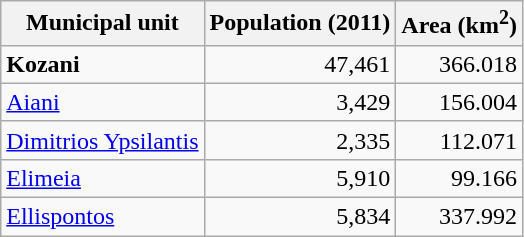<table class="wikitable">
<tr>
<th>Municipal unit</th>
<th>Population (2011)</th>
<th>Area (km<sup>2</sup>)</th>
</tr>
<tr>
<td><strong>Kozani</strong></td>
<td align="right">47,461</td>
<td align="right">366.018</td>
</tr>
<tr>
<td><a href='#'>Aiani</a></td>
<td align="right">3,429</td>
<td align="right">156.004</td>
</tr>
<tr>
<td><a href='#'>Dimitrios Ypsilantis</a></td>
<td align="right">2,335</td>
<td align="right">112.071</td>
</tr>
<tr>
<td><a href='#'>Elimeia</a></td>
<td align="right">5,910</td>
<td align="right">99.166</td>
</tr>
<tr>
<td><a href='#'>Ellispontos</a></td>
<td align="right">5,834</td>
<td align="right">337.992</td>
</tr>
</table>
